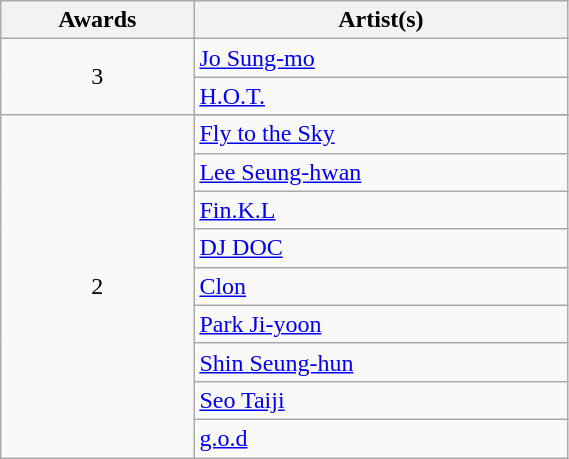<table class="wikitable"  style="width:30%; text-align:center;">
<tr>
<th scope="col">Awards</th>
<th scope="col">Artist(s)</th>
</tr>
<tr>
<td rowspan=2>3</td>
<td align=left><a href='#'>Jo Sung-mo</a></td>
</tr>
<tr>
<td align=left><a href='#'>H.O.T.</a></td>
</tr>
<tr>
<td rowspan=10>2</td>
</tr>
<tr>
<td align=left><a href='#'>Fly to the Sky</a></td>
</tr>
<tr>
<td align=left><a href='#'>Lee Seung-hwan</a></td>
</tr>
<tr>
<td align=left><a href='#'>Fin.K.L</a></td>
</tr>
<tr>
<td align=left><a href='#'>DJ DOC</a></td>
</tr>
<tr>
<td align=left><a href='#'>Clon</a></td>
</tr>
<tr>
<td align=left><a href='#'>Park Ji-yoon</a></td>
</tr>
<tr>
<td align=left><a href='#'>Shin Seung-hun</a></td>
</tr>
<tr>
<td align=left><a href='#'>Seo Taiji</a></td>
</tr>
<tr>
<td align=left><a href='#'>g.o.d</a></td>
</tr>
</table>
